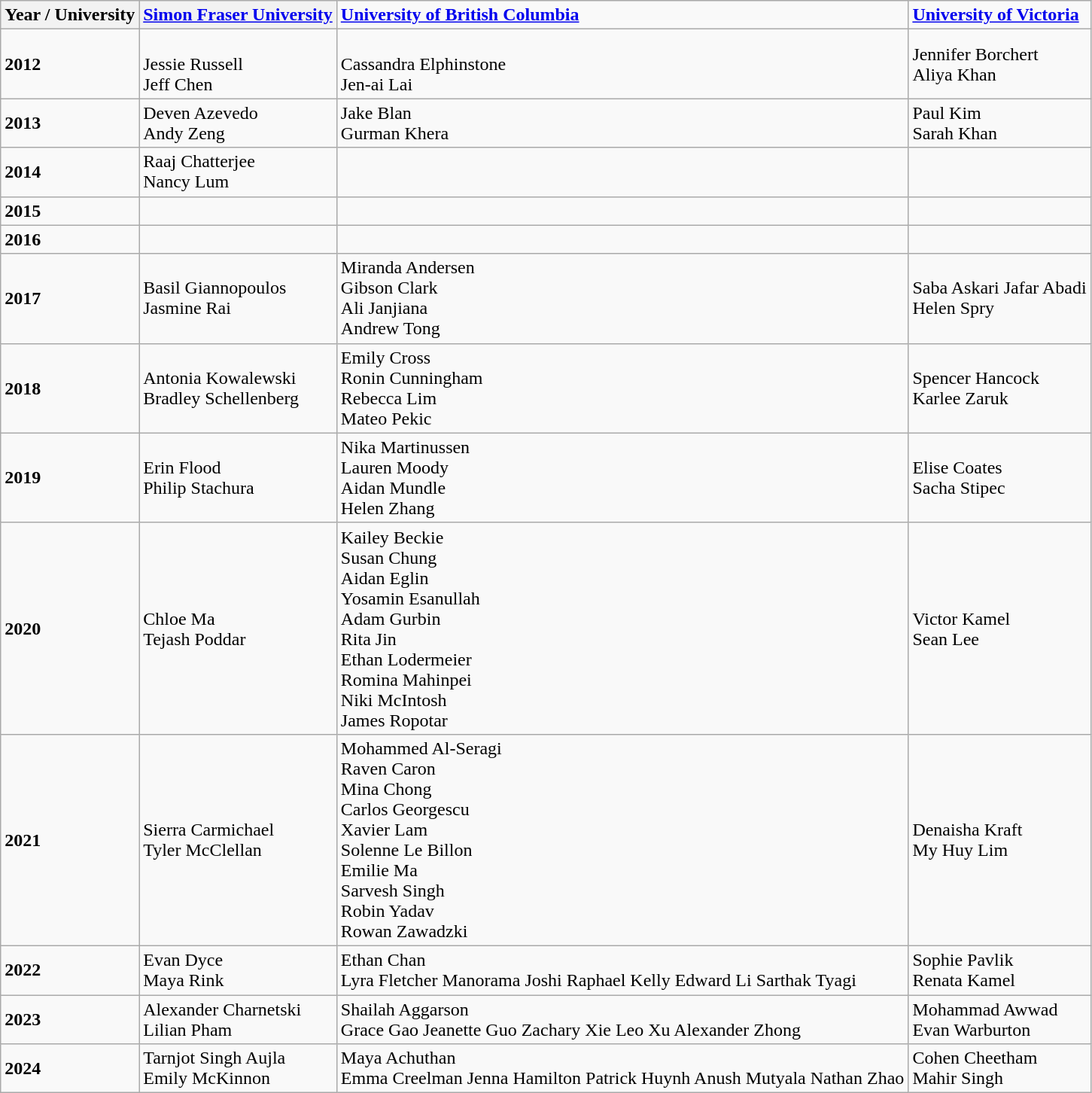<table class="wikitable">
<tr>
<th>Year / University</th>
<th><strong><a href='#'>Simon Fraser University</a></strong></th>
<td><strong><a href='#'>University of British Columbia</a></strong></td>
<td><strong><a href='#'>University of Victoria</a></strong></td>
</tr>
<tr>
<td><strong>2012</strong></td>
<td><br>Jessie Russell<br>Jeff Chen</td>
<td><br>Cassandra Elphinstone<br>Jen-ai Lai</td>
<td>Jennifer Borchert<br>Aliya Khan</td>
</tr>
<tr>
<td><strong>2013</strong></td>
<td>Deven Azevedo<br>Andy Zeng</td>
<td>Jake Blan<br>Gurman Khera</td>
<td>Paul Kim<br>Sarah Khan</td>
</tr>
<tr>
<td><strong>2014</strong></td>
<td>Raaj Chatterjee<br>Nancy Lum</td>
<td></td>
<td></td>
</tr>
<tr>
<td><strong>2015</strong></td>
<td></td>
<td></td>
<td></td>
</tr>
<tr>
<td><strong>2016</strong></td>
<td></td>
<td></td>
<td></td>
</tr>
<tr>
<td><strong>2017</strong></td>
<td>Basil Giannopoulos<br>Jasmine Rai</td>
<td>Miranda Andersen<br>Gibson Clark<br>Ali Janjiana<br>Andrew Tong</td>
<td>Saba Askari Jafar Abadi<br>Helen Spry</td>
</tr>
<tr>
<td><strong>2018</strong></td>
<td>Antonia Kowalewski<br>Bradley Schellenberg</td>
<td>Emily Cross<br>Ronin Cunningham<br>Rebecca Lim<br>Mateo Pekic</td>
<td>Spencer Hancock<br>Karlee Zaruk</td>
</tr>
<tr>
<td><strong>2019</strong></td>
<td>Erin Flood<br>Philip Stachura</td>
<td>Nika Martinussen<br>Lauren Moody<br>Aidan Mundle<br>Helen Zhang</td>
<td>Elise Coates<br>Sacha Stipec</td>
</tr>
<tr>
<td><strong>2020</strong></td>
<td>Chloe Ma<br>Tejash Poddar</td>
<td>Kailey Beckie<br>Susan Chung<br>Aidan Eglin<br>Yosamin Esanullah<br>Adam Gurbin<br>Rita Jin<br>Ethan Lodermeier<br>Romina Mahinpei<br>Niki McIntosh<br>James Ropotar</td>
<td>Victor Kamel<br>Sean Lee</td>
</tr>
<tr>
<td><strong>2021</strong></td>
<td>Sierra Carmichael<br>Tyler McClellan</td>
<td>Mohammed Al-Seragi<br>Raven Caron<br>Mina Chong<br>Carlos Georgescu<br>Xavier Lam<br>Solenne Le Billon<br>Emilie Ma<br>Sarvesh Singh<br>Robin Yadav<br>Rowan Zawadzki</td>
<td>Denaisha Kraft<br>My Huy Lim</td>
</tr>
<tr>
<td><strong>2022</strong></td>
<td>Evan Dyce<br>Maya Rink</td>
<td>Ethan Chan<br>Lyra Fletcher
Manorama Joshi
Raphael Kelly
Edward Li
Sarthak Tyagi</td>
<td>Sophie Pavlik<br>Renata Kamel</td>
</tr>
<tr>
<td><strong>2023</strong></td>
<td>Alexander Charnetski<br>Lilian Pham</td>
<td>Shailah Aggarson<br>Grace Gao
Jeanette Guo
Zachary Xie
Leo Xu
Alexander Zhong</td>
<td>Mohammad Awwad<br>Evan Warburton</td>
</tr>
<tr>
<td><strong>2024</strong></td>
<td>Tarnjot Singh Aujla<br>Emily McKinnon</td>
<td>Maya Achuthan<br>Emma Creelman
Jenna Hamilton
Patrick Huynh
Anush Mutyala
Nathan Zhao</td>
<td>Cohen Cheetham<br>Mahir Singh</td>
</tr>
</table>
